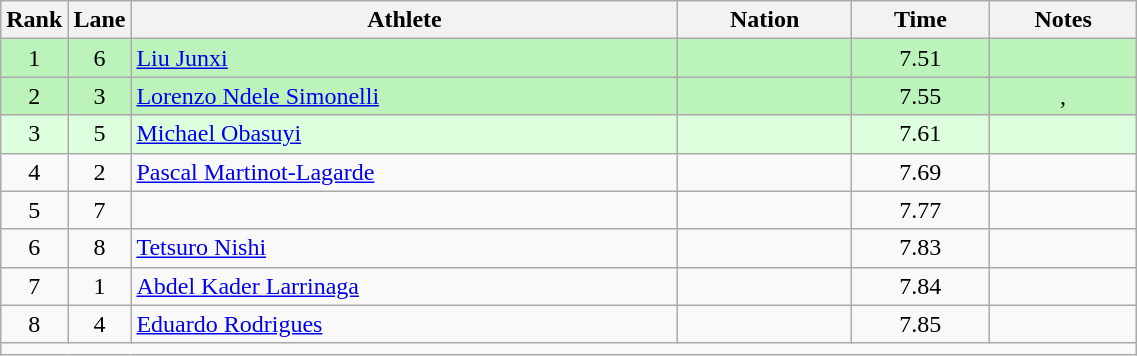<table class="wikitable sortable" style="text-align:center;width: 60%;">
<tr>
<th scope="col" style="width: 10px;">Rank</th>
<th scope="col" style="width: 10px;">Lane</th>
<th scope="col">Athlete</th>
<th scope="col">Nation</th>
<th scope="col">Time</th>
<th scope="col">Notes</th>
</tr>
<tr bgcolor=bbf3bb>
<td>1</td>
<td>6</td>
<td align=left><a href='#'>Liu Junxi</a></td>
<td align=left></td>
<td>7.51</td>
<td></td>
</tr>
<tr bgcolor=bbf3bb>
<td>2</td>
<td>3</td>
<td align=left><a href='#'>Lorenzo Ndele Simonelli</a></td>
<td align=left></td>
<td>7.55</td>
<td>, </td>
</tr>
<tr bgcolor=ddffdd>
<td>3</td>
<td>5</td>
<td align=left><a href='#'>Michael Obasuyi</a></td>
<td align=left></td>
<td>7.61</td>
<td></td>
</tr>
<tr>
<td>4</td>
<td>2</td>
<td align=left><a href='#'>Pascal Martinot-Lagarde</a></td>
<td align=left></td>
<td>7.69</td>
<td></td>
</tr>
<tr>
<td>5</td>
<td>7</td>
<td align=left></td>
<td align=left></td>
<td>7.77</td>
<td></td>
</tr>
<tr>
<td>6</td>
<td>8</td>
<td align=left><a href='#'>Tetsuro Nishi</a></td>
<td align=left></td>
<td>7.83</td>
<td></td>
</tr>
<tr>
<td>7</td>
<td>1</td>
<td align=left><a href='#'>Abdel Kader Larrinaga</a></td>
<td align=left></td>
<td>7.84</td>
<td></td>
</tr>
<tr>
<td>8</td>
<td>4</td>
<td align=left><a href='#'>Eduardo Rodrigues</a></td>
<td align=left></td>
<td>7.85</td>
<td></td>
</tr>
<tr class="sortbottom">
<td colspan="6"></td>
</tr>
</table>
